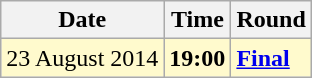<table class="wikitable">
<tr>
<th>Date</th>
<th>Time</th>
<th>Round</th>
</tr>
<tr style=background:lemonchiffon>
<td>23 August 2014</td>
<td><strong>19:00</strong></td>
<td><strong><a href='#'>Final</a></strong></td>
</tr>
</table>
